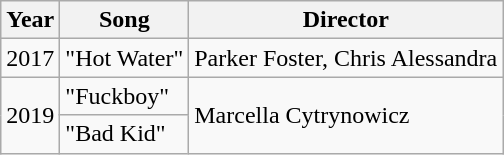<table class="wikitable">
<tr>
<th>Year</th>
<th>Song</th>
<th>Director</th>
</tr>
<tr>
<td>2017</td>
<td>"Hot Water"</td>
<td>Parker Foster, Chris Alessandra</td>
</tr>
<tr>
<td rowspan="2">2019</td>
<td>"Fuckboy"</td>
<td rowspan="2">Marcella Cytrynowicz</td>
</tr>
<tr>
<td>"Bad Kid"</td>
</tr>
</table>
